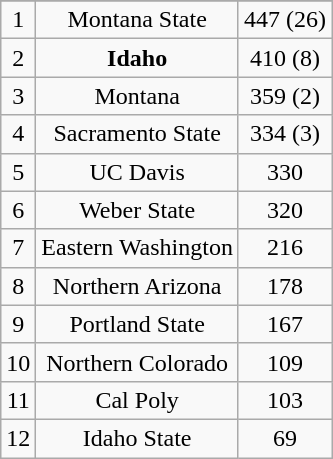<table class="wikitable" style="display: inline-table;">
<tr align="center">
</tr>
<tr align="center">
<td>1</td>
<td>Montana State</td>
<td>447 (26)</td>
</tr>
<tr align="center">
<td>2</td>
<td><strong>Idaho</strong></td>
<td>410 (8)</td>
</tr>
<tr align="center">
<td>3</td>
<td>Montana</td>
<td>359 (2)</td>
</tr>
<tr align="center">
<td>4</td>
<td>Sacramento State</td>
<td>334 (3)</td>
</tr>
<tr align="center">
<td>5</td>
<td>UC Davis</td>
<td>330</td>
</tr>
<tr align="center">
<td>6</td>
<td>Weber State</td>
<td>320</td>
</tr>
<tr align="center">
<td>7</td>
<td>Eastern Washington</td>
<td>216</td>
</tr>
<tr align="center">
<td>8</td>
<td>Northern Arizona</td>
<td>178</td>
</tr>
<tr align="center">
<td>9</td>
<td>Portland State</td>
<td>167</td>
</tr>
<tr align="center">
<td>10</td>
<td>Northern Colorado</td>
<td>109</td>
</tr>
<tr align="center">
<td>11</td>
<td>Cal Poly</td>
<td>103</td>
</tr>
<tr align="center">
<td>12</td>
<td>Idaho State</td>
<td>69</td>
</tr>
</table>
